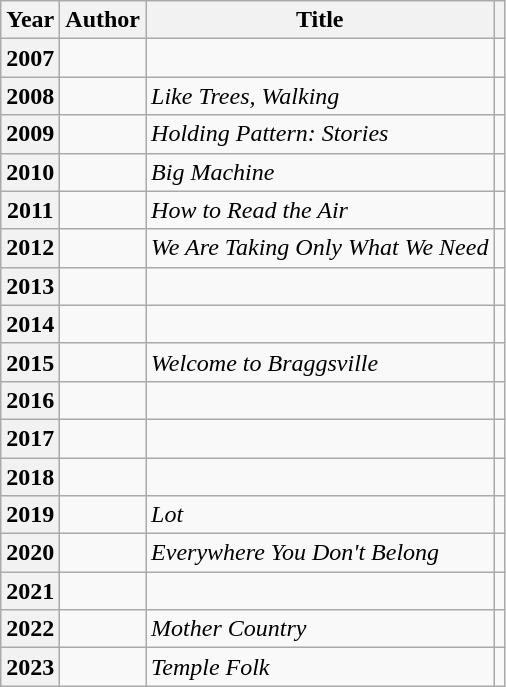<table class="wikitable sortable mw-collapsible">
<tr>
<th>Year</th>
<th>Author</th>
<th>Title</th>
<th></th>
</tr>
<tr>
<th>2007</th>
<td></td>
<td><em></em></td>
<td></td>
</tr>
<tr>
<th>2008</th>
<td></td>
<td><em>Like Trees, Walking</em></td>
<td></td>
</tr>
<tr>
<th>2009</th>
<td></td>
<td><em>Holding Pattern: Stories</em></td>
<td></td>
</tr>
<tr>
<th>2010</th>
<td></td>
<td><em>Big Machine</em></td>
<td></td>
</tr>
<tr>
<th>2011</th>
<td></td>
<td><em>How to Read the Air</em></td>
<td></td>
</tr>
<tr>
<th>2012</th>
<td></td>
<td><em>We Are Taking Only What We Need</em></td>
<td></td>
</tr>
<tr>
<th>2013</th>
<td></td>
<td><em></em></td>
<td></td>
</tr>
<tr>
<th>2014</th>
<td></td>
<td><em></em></td>
<td></td>
</tr>
<tr>
<th>2015</th>
<td></td>
<td><em>Welcome to Braggsville</em></td>
<td></td>
</tr>
<tr>
<th>2016</th>
<td></td>
<td><em></em></td>
<td></td>
</tr>
<tr>
<th>2017</th>
<td></td>
<td><em></em></td>
<td></td>
</tr>
<tr>
<th>2018</th>
<td></td>
<td><em></em></td>
<td></td>
</tr>
<tr>
<th>2019</th>
<td></td>
<td><em>Lot</em></td>
<td></td>
</tr>
<tr>
<th>2020</th>
<td></td>
<td><em>Everywhere You Don't Belong</em></td>
<td></td>
</tr>
<tr>
<th>2021</th>
<td></td>
<td><em></em></td>
<td></td>
</tr>
<tr>
<th>2022</th>
<td></td>
<td><em>Mother Country</em></td>
<td></td>
</tr>
<tr>
<th>2023</th>
<td></td>
<td><em>Temple Folk</em></td>
<td></td>
</tr>
</table>
